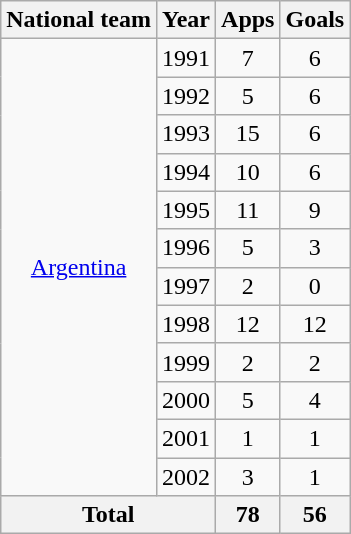<table class="wikitable" style="text-align:center">
<tr>
<th>National team</th>
<th>Year</th>
<th>Apps</th>
<th>Goals</th>
</tr>
<tr>
<td rowspan="12"><a href='#'>Argentina</a></td>
<td>1991</td>
<td>7</td>
<td>6</td>
</tr>
<tr>
<td>1992</td>
<td>5</td>
<td>6</td>
</tr>
<tr>
<td>1993</td>
<td>15</td>
<td>6</td>
</tr>
<tr>
<td>1994</td>
<td>10</td>
<td>6</td>
</tr>
<tr>
<td>1995</td>
<td>11</td>
<td>9</td>
</tr>
<tr>
<td>1996</td>
<td>5</td>
<td>3</td>
</tr>
<tr>
<td>1997</td>
<td>2</td>
<td>0</td>
</tr>
<tr>
<td>1998</td>
<td>12</td>
<td>12</td>
</tr>
<tr>
<td>1999</td>
<td>2</td>
<td>2</td>
</tr>
<tr>
<td>2000</td>
<td>5</td>
<td>4</td>
</tr>
<tr>
<td>2001</td>
<td>1</td>
<td>1</td>
</tr>
<tr>
<td>2002</td>
<td>3</td>
<td>1</td>
</tr>
<tr>
<th colspan="2">Total</th>
<th>78</th>
<th>56</th>
</tr>
</table>
